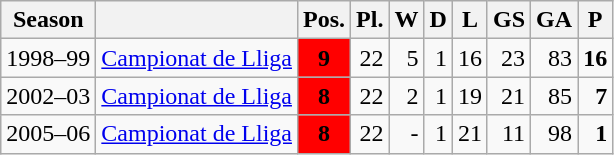<table class="wikitable">
<tr>
<th>Season</th>
<th></th>
<th>Pos.</th>
<th>Pl.</th>
<th>W</th>
<th>D</th>
<th>L</th>
<th>GS</th>
<th>GA</th>
<th>P</th>
</tr>
<tr>
<td>1998–99</td>
<td><a href='#'>Campionat de Lliga</a></td>
<td align=center bgcolor=red><strong>9</strong></td>
<td align=right>22</td>
<td align=right>5</td>
<td align=right>1</td>
<td align=right>16</td>
<td align=right>23</td>
<td align=right>83</td>
<td align=right><strong>16</strong></td>
</tr>
<tr>
<td>2002–03</td>
<td><a href='#'>Campionat de Lliga</a></td>
<td align=center bgcolor=red><strong>8</strong></td>
<td align=right>22</td>
<td align=right>2</td>
<td align=right>1</td>
<td align=right>19</td>
<td align=right>21</td>
<td align=right>85</td>
<td align=right><strong>7</strong></td>
</tr>
<tr>
<td>2005–06</td>
<td><a href='#'>Campionat de Lliga</a></td>
<td align=center bgcolor=red><strong>8</strong></td>
<td align=right>22</td>
<td align=right>-</td>
<td align=right>1</td>
<td align=right>21</td>
<td align=right>11</td>
<td align=right>98</td>
<td align=right><strong>1</strong></td>
</tr>
</table>
